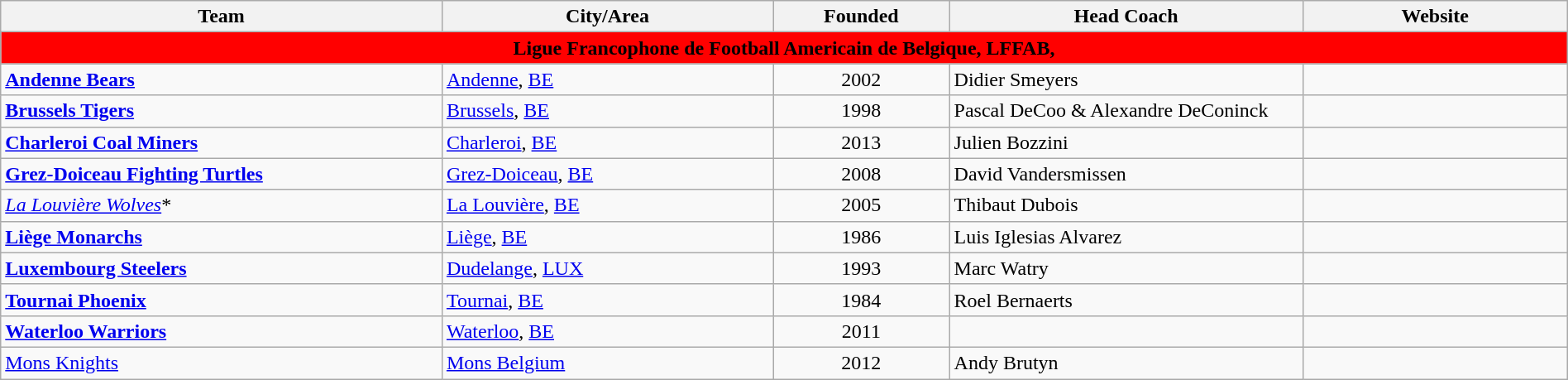<table class="wikitable sortable" style="width:100%; text-align:left">
<tr>
<th style="width:20%">Team</th>
<th style="width:15%">City/Area</th>
<th style="width:8%">Founded</th>
<th class="unsortable" style="width:16%">Head Coach</th>
<th class="unsortable" style="width:12%">Website</th>
</tr>
<tr class="unsortable">
<th style=background-color:red colspan=7><span>Ligue Francophone de Football Americain de Belgique, LFFAB, </span></th>
</tr>
<tr>
<td><strong><a href='#'>Andenne Bears</a></strong></td>
<td><a href='#'>Andenne</a>, <a href='#'>BE</a></td>
<td align=center>2002</td>
<td>Didier Smeyers</td>
<td></td>
</tr>
<tr>
<td><strong><a href='#'>Brussels Tigers</a></strong></td>
<td><a href='#'>Brussels</a>, <a href='#'>BE</a></td>
<td align=center>1998</td>
<td>Pascal DeCoo & Alexandre DeConinck</td>
<td></td>
</tr>
<tr>
<td><strong><a href='#'>Charleroi Coal Miners</a></strong></td>
<td><a href='#'>Charleroi</a>, <a href='#'>BE</a></td>
<td align=center>2013</td>
<td>Julien Bozzini</td>
<td></td>
</tr>
<tr>
<td><strong><a href='#'>Grez-Doiceau Fighting Turtles</a></strong></td>
<td><a href='#'>Grez-Doiceau</a>, <a href='#'>BE</a></td>
<td align=center>2008</td>
<td>David Vandersmissen</td>
<td></td>
</tr>
<tr>
<td><em><a href='#'>La Louvière Wolves</a></em>*</td>
<td><a href='#'>La Louvière</a>, <a href='#'>BE</a></td>
<td align=center>2005</td>
<td>Thibaut Dubois</td>
<td></td>
</tr>
<tr>
<td><strong><a href='#'>Liège Monarchs</a></strong></td>
<td><a href='#'>Liège</a>, <a href='#'>BE</a></td>
<td align=center>1986</td>
<td>Luis Iglesias Alvarez</td>
<td></td>
</tr>
<tr>
<td><strong><a href='#'>Luxembourg Steelers</a></strong></td>
<td><a href='#'>Dudelange</a>, <a href='#'>LUX</a></td>
<td align=center>1993</td>
<td>Marc Watry</td>
<td></td>
</tr>
<tr>
<td><strong><a href='#'>Tournai Phoenix</a></strong></td>
<td><a href='#'>Tournai</a>, <a href='#'>BE</a></td>
<td align=center>1984</td>
<td>Roel Bernaerts</td>
<td></td>
</tr>
<tr>
<td><strong><a href='#'>Waterloo Warriors</a></strong></td>
<td><a href='#'>Waterloo</a>, <a href='#'>BE</a></td>
<td align=center>2011</td>
<td></td>
<td></td>
</tr>
<tr>
<td><a href='#'>Mons Knights</a></td>
<td><a href='#'>Mons Belgium</a></td>
<td align=center>2012</td>
<td>Andy Brutyn</td>
<td></td>
</tr>
</table>
